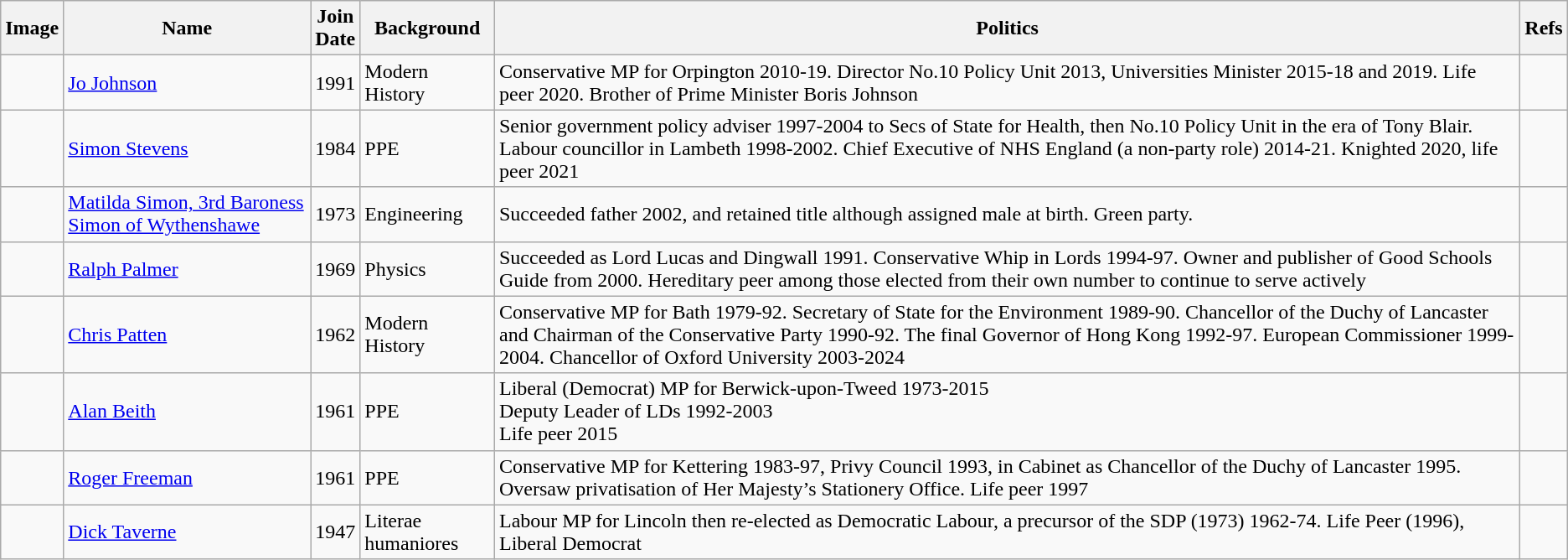<table class="wikitable sortable">
<tr>
<th class="unsortable">Image</th>
<th>Name</th>
<th>Join<br>Date</th>
<th>Background</th>
<th>Politics</th>
<th>Refs</th>
</tr>
<tr>
<td></td>
<td><a href='#'>Jo Johnson</a></td>
<td>1991</td>
<td>Modern History</td>
<td>Conservative MP for Orpington 2010-19. Director No.10 Policy Unit 2013, Universities Minister 2015-18 and 2019. Life peer 2020. Brother of Prime Minister Boris Johnson</td>
<td></td>
</tr>
<tr>
<td></td>
<td><a href='#'>Simon Stevens</a></td>
<td>1984</td>
<td>PPE</td>
<td>Senior government policy adviser 1997-2004 to Secs of State for Health, then No.10 Policy Unit in the era of Tony Blair. Labour councillor in Lambeth 1998-2002. Chief Executive of NHS England (a non-party role) 2014-21. Knighted 2020, life peer 2021</td>
<td></td>
</tr>
<tr>
<td></td>
<td><a href='#'>Matilda Simon, 3rd Baroness Simon of Wythenshawe</a></td>
<td>1973</td>
<td>Engineering</td>
<td>Succeeded father 2002, and retained title although assigned male at birth. Green party.</td>
<td></td>
</tr>
<tr>
<td></td>
<td><a href='#'>Ralph Palmer</a></td>
<td>1969</td>
<td>Physics</td>
<td>Succeeded as Lord Lucas and Dingwall 1991. Conservative Whip in Lords 1994-97. Owner and publisher of Good Schools Guide from 2000. Hereditary peer among those elected from their own number to continue to serve actively</td>
<td></td>
</tr>
<tr>
<td></td>
<td><a href='#'>Chris Patten</a></td>
<td>1962</td>
<td>Modern History</td>
<td>Conservative MP for Bath 1979-92. Secretary of State for the Environment  1989-90.  Chancellor of the Duchy of Lancaster and Chairman of the Conservative Party 1990-92. The final Governor of Hong Kong 1992-97. European Commissioner 1999-2004. Chancellor of Oxford University 2003-2024</td>
<td></td>
</tr>
<tr>
<td></td>
<td><a href='#'>Alan Beith</a></td>
<td>1961</td>
<td>PPE</td>
<td>Liberal (Democrat) MP for Berwick-upon-Tweed 1973-2015<br>Deputy Leader of LDs 1992-2003<br>Life peer 2015</td>
<td></td>
</tr>
<tr>
<td></td>
<td><a href='#'>Roger Freeman</a></td>
<td>1961</td>
<td>PPE</td>
<td>Conservative MP for Kettering 1983-97, Privy Council 1993, in Cabinet as Chancellor of the Duchy of Lancaster 1995. Oversaw privatisation of Her Majesty’s Stationery Office. Life peer 1997</td>
<td></td>
</tr>
<tr>
<td></td>
<td><a href='#'>Dick Taverne</a></td>
<td>1947</td>
<td>Literae humaniores</td>
<td>Labour MP for Lincoln then re-elected as Democratic Labour, a precursor of the SDP  (1973) 1962-74. Life Peer (1996), Liberal Democrat</td>
<td></td>
</tr>
</table>
